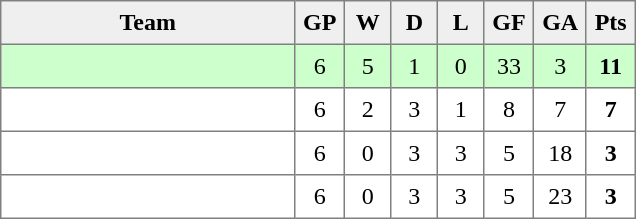<table style=border-collapse:collapse border=1 cellspacing=0 cellpadding=5>
<tr align=center bgcolor=#efefef>
<th width=185>Team</th>
<th width=20>GP</th>
<th width=20>W</th>
<th width=20>D</th>
<th width=20>L</th>
<th width=20>GF</th>
<th width=20>GA</th>
<th width=20>Pts</th>
</tr>
<tr bgcolor=#ccffcc align=center>
<td style="text-align:left;"></td>
<td>6</td>
<td>5</td>
<td>1</td>
<td>0</td>
<td>33</td>
<td>3</td>
<td><strong>11</strong></td>
</tr>
<tr align=center>
<td style="text-align:left;"></td>
<td>6</td>
<td>2</td>
<td>3</td>
<td>1</td>
<td>8</td>
<td>7</td>
<td><strong>7</strong></td>
</tr>
<tr align=center>
<td style="text-align:left;"></td>
<td>6</td>
<td>0</td>
<td>3</td>
<td>3</td>
<td>5</td>
<td>18</td>
<td><strong>3</strong></td>
</tr>
<tr align=center>
<td style="text-align:left;"></td>
<td>6</td>
<td>0</td>
<td>3</td>
<td>3</td>
<td>5</td>
<td>23</td>
<td><strong>3</strong></td>
</tr>
</table>
